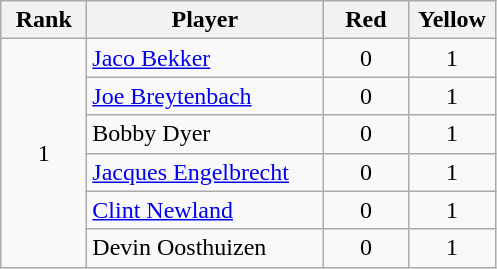<table class="wikitable"  style="text-align: center;">
<tr>
<th style="width:50px;">Rank</th>
<th style="width:150px;">Player</th>
<th style="width:50px;">Red</th>
<th style="width:50px;">Yellow</th>
</tr>
<tr>
<td rowspan=6>1</td>
<td align=left><a href='#'>Jaco Bekker</a></td>
<td>0</td>
<td>1</td>
</tr>
<tr>
<td style="text-align:left;"><a href='#'>Joe Breytenbach</a></td>
<td>0</td>
<td>1</td>
</tr>
<tr>
<td style="text-align:left;">Bobby Dyer</td>
<td>0</td>
<td>1</td>
</tr>
<tr>
<td style="text-align:left;"><a href='#'>Jacques Engelbrecht</a></td>
<td>0</td>
<td>1</td>
</tr>
<tr>
<td style="text-align:left;"><a href='#'>Clint Newland</a></td>
<td>0</td>
<td>1</td>
</tr>
<tr>
<td style="text-align:left;">Devin Oosthuizen</td>
<td>0</td>
<td>1</td>
</tr>
</table>
